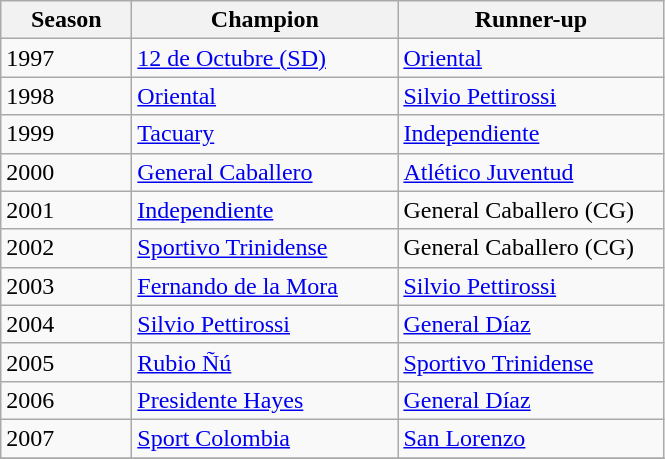<table class="wikitable sortable">
<tr>
<th width=80px>Season</th>
<th width=170px>Champion</th>
<th width=170px>Runner-up</th>
</tr>
<tr>
<td>1997</td>
<td><a href='#'>12 de Octubre (SD)</a></td>
<td><a href='#'>Oriental</a></td>
</tr>
<tr>
<td>1998</td>
<td><a href='#'>Oriental</a></td>
<td><a href='#'>Silvio Pettirossi</a></td>
</tr>
<tr>
<td>1999</td>
<td><a href='#'>Tacuary</a></td>
<td><a href='#'>Independiente</a></td>
</tr>
<tr>
<td>2000</td>
<td><a href='#'>General Caballero</a></td>
<td><a href='#'>Atlético Juventud</a></td>
</tr>
<tr>
<td>2001</td>
<td><a href='#'>Independiente</a></td>
<td>General Caballero (CG)</td>
</tr>
<tr>
<td>2002</td>
<td><a href='#'>Sportivo Trinidense</a></td>
<td>General Caballero (CG)</td>
</tr>
<tr>
<td>2003</td>
<td><a href='#'>Fernando de la Mora</a></td>
<td><a href='#'>Silvio Pettirossi</a></td>
</tr>
<tr>
<td>2004</td>
<td><a href='#'>Silvio Pettirossi</a></td>
<td><a href='#'>General Díaz</a></td>
</tr>
<tr>
<td>2005</td>
<td><a href='#'>Rubio Ñú</a></td>
<td><a href='#'>Sportivo Trinidense</a></td>
</tr>
<tr>
<td>2006</td>
<td><a href='#'>Presidente Hayes</a></td>
<td><a href='#'>General Díaz</a></td>
</tr>
<tr>
<td>2007</td>
<td><a href='#'>Sport Colombia</a></td>
<td><a href='#'>San Lorenzo</a></td>
</tr>
<tr>
</tr>
</table>
